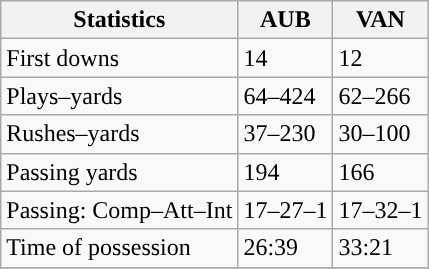<table class="wikitable" style="float: left;">
<tr>
<th>Statistics</th>
<th>AUB</th>
<th>VAN</th>
</tr>
<tr>
<td>First downs</td>
<td>14</td>
<td>12</td>
</tr>
<tr>
<td>Plays–yards</td>
<td>64–424</td>
<td>62–266</td>
</tr>
<tr>
<td>Rushes–yards</td>
<td>37–230</td>
<td>30–100</td>
</tr>
<tr>
<td>Passing yards</td>
<td>194</td>
<td>166</td>
</tr>
<tr>
<td>Passing: Comp–Att–Int</td>
<td>17–27–1</td>
<td>17–32–1</td>
</tr>
<tr>
<td>Time of possession</td>
<td>26:39</td>
<td>33:21</td>
</tr>
<tr>
</tr>
</table>
